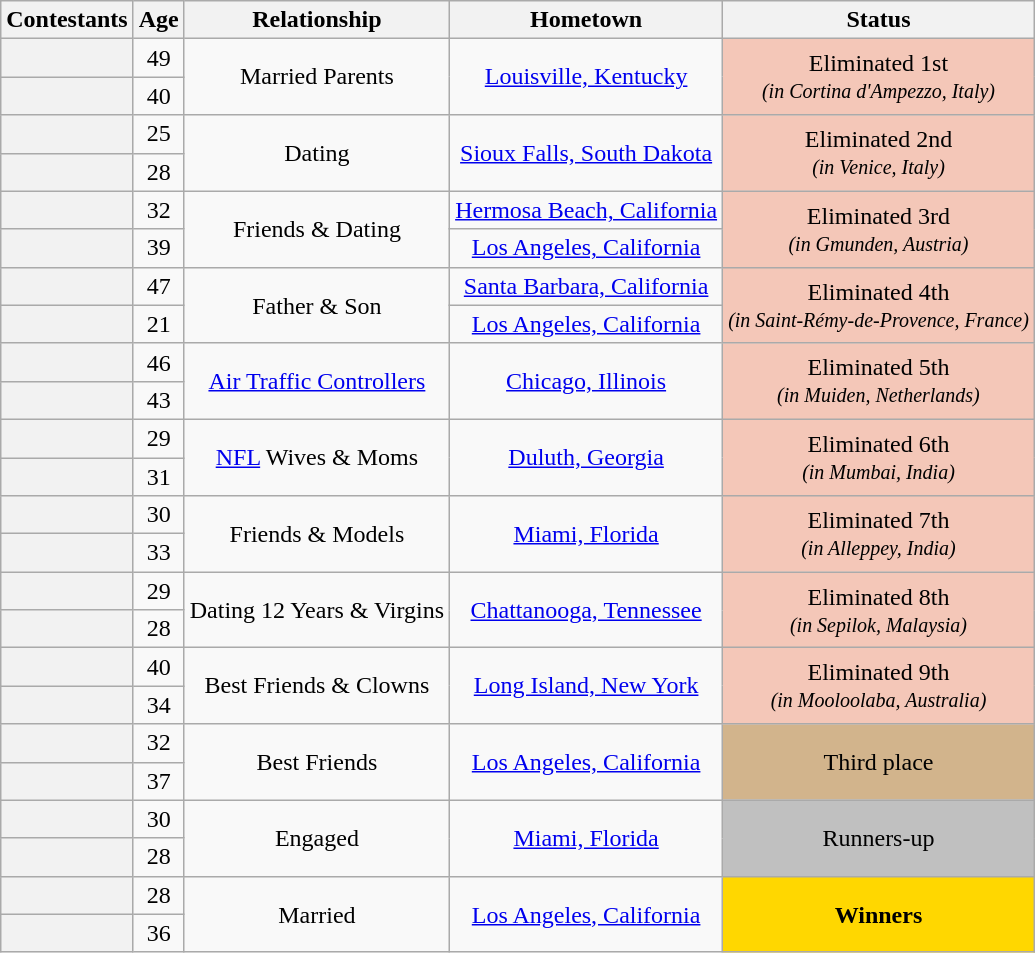<table class="wikitable sortable" style="text-align:center;">
<tr>
<th scope="col">Contestants</th>
<th scope="col">Age</th>
<th scope="col" class="unsortable">Relationship</th>
<th class="unsortable" scope="col">Hometown</th>
<th scope="col">Status</th>
</tr>
<tr>
<th scope="row"></th>
<td>49</td>
<td rowspan="2">Married Parents</td>
<td rowspan="2"><a href='#'>Louisville, Kentucky</a></td>
<td rowspan="2" bgcolor="f4c7b8">Eliminated 1st<br><small><em>(in Cortina d'Ampezzo, Italy)</em></small></td>
</tr>
<tr>
<th scope="row"></th>
<td>40</td>
</tr>
<tr>
<th scope="row"></th>
<td>25</td>
<td rowspan="2">Dating</td>
<td rowspan="2"><a href='#'>Sioux Falls, South Dakota</a></td>
<td rowspan="2" bgcolor="f4c7b8">Eliminated 2nd<br><small><em>(in Venice, Italy)</em></small></td>
</tr>
<tr>
<th scope="row"></th>
<td>28</td>
</tr>
<tr>
<th scope="row"></th>
<td>32</td>
<td rowspan="2">Friends & Dating</td>
<td><a href='#'>Hermosa Beach, California</a></td>
<td rowspan="2" bgcolor="f4c7b8">Eliminated 3rd<br><small><em>(in Gmunden, Austria)</em></small></td>
</tr>
<tr>
<th scope="row"></th>
<td>39</td>
<td><a href='#'>Los Angeles, California</a></td>
</tr>
<tr>
<th scope="row"></th>
<td>47</td>
<td rowspan="2">Father & Son</td>
<td><a href='#'>Santa Barbara, California</a></td>
<td rowspan="2" bgcolor="f4c7b8">Eliminated 4th<br><small><em>(in Saint-Rémy-de-Provence, France)</em></small></td>
</tr>
<tr>
<th scope="row"></th>
<td>21</td>
<td><a href='#'>Los Angeles, California</a></td>
</tr>
<tr>
<th scope="row"></th>
<td>46</td>
<td rowspan="2"><a href='#'>Air Traffic Controllers</a></td>
<td rowspan="2"><a href='#'>Chicago, Illinois</a></td>
<td rowspan="2" bgcolor="f4c7b8">Eliminated 5th<br><small><em>(in Muiden, Netherlands)</em></small></td>
</tr>
<tr>
<th scope="row"></th>
<td>43</td>
</tr>
<tr>
<th scope="row"></th>
<td>29</td>
<td rowspan="2"><a href='#'>NFL</a> Wives & Moms</td>
<td rowspan="2"><a href='#'>Duluth, Georgia</a></td>
<td rowspan="2" bgcolor="f4c7b8">Eliminated 6th<br><small><em>(in Mumbai, India)</em></small></td>
</tr>
<tr>
<th scope="row"></th>
<td>31</td>
</tr>
<tr>
<th scope="row"></th>
<td>30</td>
<td rowspan="2">Friends & Models</td>
<td rowspan="2"><a href='#'>Miami, Florida</a></td>
<td rowspan="2" bgcolor="f4c7b8">Eliminated 7th<br><small><em>(in Alleppey, India)</em></small></td>
</tr>
<tr>
<th scope="row"></th>
<td>33</td>
</tr>
<tr>
<th scope="row"></th>
<td>29</td>
<td rowspan="2">Dating 12 Years & Virgins</td>
<td rowspan="2"><a href='#'>Chattanooga, Tennessee</a></td>
<td rowspan="2" bgcolor="f4c7b8">Eliminated 8th<br><small><em>(in Sepilok, Malaysia)</em></small></td>
</tr>
<tr>
<th scope="row"></th>
<td>28</td>
</tr>
<tr>
<th scope="row"></th>
<td>40</td>
<td rowspan="2">Best Friends & Clowns</td>
<td rowspan="2"><a href='#'>Long Island, New York</a></td>
<td rowspan="2" bgcolor="f4c7b8">Eliminated 9th<br><small><em>(in Mooloolaba, Australia)</em></small></td>
</tr>
<tr>
<th scope="row"></th>
<td>34</td>
</tr>
<tr>
<th scope="row"></th>
<td>32</td>
<td rowspan="2">Best Friends</td>
<td rowspan="2"><a href='#'>Los Angeles, California</a></td>
<td rowspan="2" bgcolor="tan">Third place</td>
</tr>
<tr>
<th scope="row"></th>
<td>37</td>
</tr>
<tr>
<th scope="row"></th>
<td>30</td>
<td rowspan="2">Engaged</td>
<td rowspan="2"><a href='#'>Miami, Florida</a></td>
<td rowspan="2" bgcolor="silver">Runners-up</td>
</tr>
<tr>
<th scope="row"></th>
<td>28</td>
</tr>
<tr>
<th scope="row"></th>
<td>28</td>
<td rowspan="2">Married</td>
<td rowspan="2"><a href='#'>Los Angeles, California</a></td>
<td rowspan="2" bgcolor="gold"><strong>Winners</strong></td>
</tr>
<tr>
<th scope="row"></th>
<td>36</td>
</tr>
</table>
